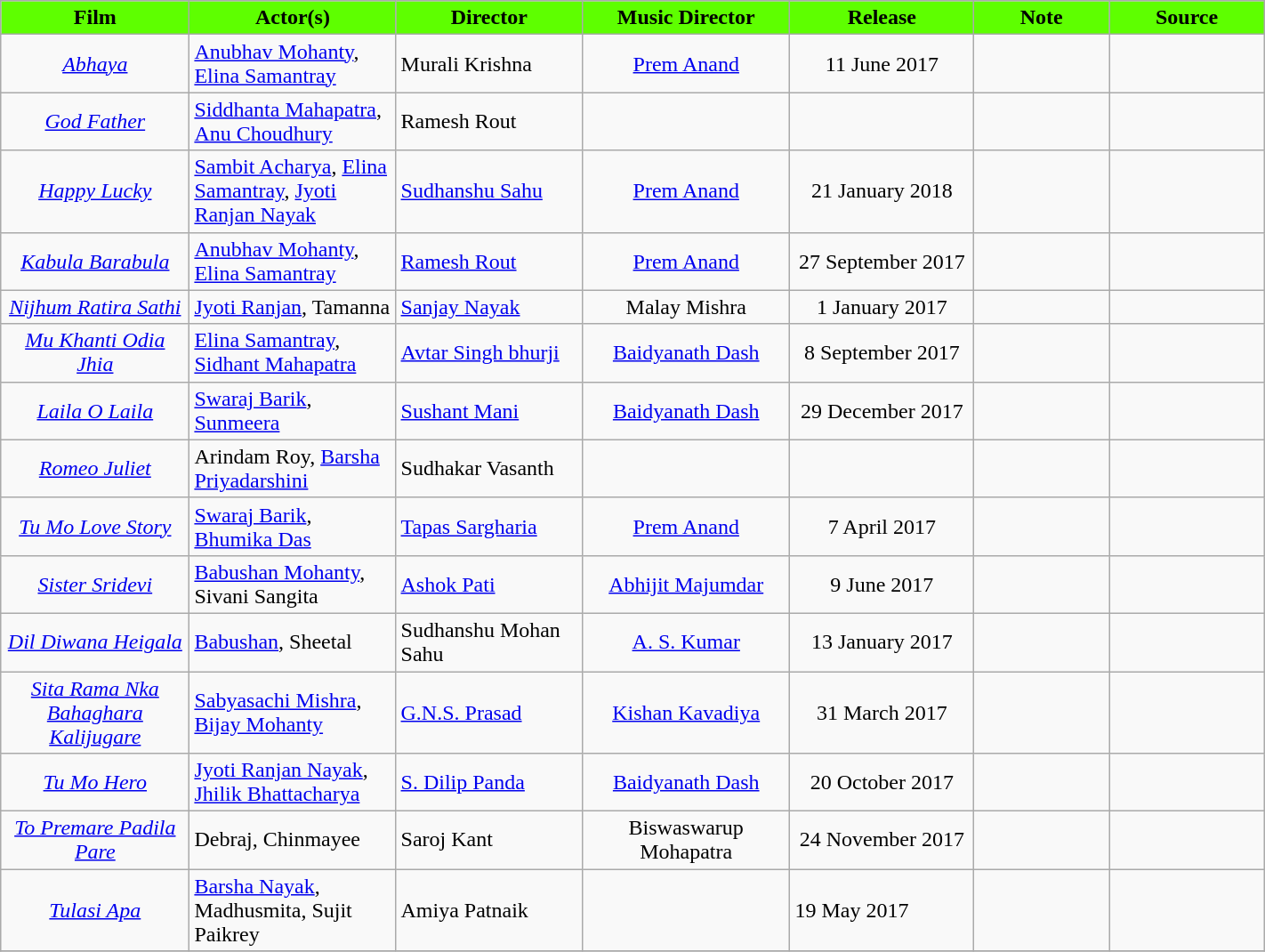<table class="wikitable plainrowheaders mw-collapsible " width="75%";" background: #00FFFF; textcolor:#f9f9f9;">
<tr>
<th style="background: #5EFF00;" scope="col" width="1%">Film</th>
<th style="background: #5EFF00;" scope="col" width="1%">Actor(s)</th>
<th style="background: #5EFF00;" scope="col" width="1%">Director</th>
<th style="background: #5EFF00;" scope="col" width="1%">Music Director</th>
<th style="background: #5EFF00;" scope="col" width="1%">Release</th>
<th style="background: #5EFF00;" scope="col" width="1%">Note</th>
<th style="background: #5EFF00;" scope="col" width="1%">Source</th>
</tr>
<tr>
<td style="text-align: center;"><em><a href='#'>Abhaya</a></em></td>
<td><a href='#'>Anubhav Mohanty</a>, <a href='#'>Elina Samantray</a></td>
<td>Murali Krishna</td>
<td style="text-align: center;"><a href='#'>Prem Anand</a></td>
<td style="text-align: center;">11 June 2017</td>
<td></td>
<td style="text-align: center;"></td>
</tr>
<tr>
<td style="text-align: center;"><em><a href='#'>God Father</a></em></td>
<td><a href='#'>Siddhanta Mahapatra</a>, <a href='#'>Anu Choudhury</a></td>
<td>Ramesh Rout</td>
<td></td>
<td></td>
<td></td>
<td></td>
</tr>
<tr>
<td style="text-align: center;"><em><a href='#'>Happy Lucky</a></em></td>
<td><a href='#'>Sambit Acharya</a>, <a href='#'>Elina Samantray</a>, <a href='#'>Jyoti Ranjan Nayak</a></td>
<td><a href='#'>Sudhanshu Sahu</a></td>
<td style="text-align: center;"><a href='#'>Prem Anand</a></td>
<td style="text-align: center;">21 January 2018</td>
<td></td>
<td style="text-align: center;"></td>
</tr>
<tr>
<td scope="row" style="text-align: center;"><em><a href='#'>Kabula Barabula</a></em></td>
<td><a href='#'>Anubhav Mohanty</a>, <a href='#'>Elina Samantray</a></td>
<td><a href='#'>Ramesh Rout</a></td>
<td style="text-align: center;"><a href='#'>Prem Anand</a></td>
<td style="text-align: center;">27 September 2017</td>
<td></td>
<td style="text-align: center;"></td>
</tr>
<tr>
<td style="text-align: center;"><em><a href='#'>Nijhum Ratira Sathi</a></em></td>
<td><a href='#'>Jyoti Ranjan</a>, Tamanna</td>
<td><a href='#'>Sanjay Nayak</a></td>
<td style="text-align: center;">Malay Mishra</td>
<td style="text-align: center;">1 January 2017</td>
<td></td>
<td style="text-align: center;"></td>
</tr>
<tr>
<td style="text-align: center;"><em><a href='#'>Mu Khanti Odia Jhia</a></em></td>
<td><a href='#'>Elina Samantray</a>, <a href='#'>Sidhant Mahapatra</a></td>
<td><a href='#'>Avtar Singh bhurji</a></td>
<td style="text-align: center;"><a href='#'>Baidyanath Dash</a></td>
<td style="text-align: center;">8 September 2017</td>
<td></td>
<td style="text-align: center;"></td>
</tr>
<tr>
<td style="text-align: center;"><em><a href='#'>Laila O Laila</a></em></td>
<td><a href='#'>Swaraj Barik</a>, <a href='#'>Sunmeera</a></td>
<td><a href='#'>Sushant Mani</a></td>
<td style="text-align: center;"><a href='#'>Baidyanath Dash</a></td>
<td style="text-align: center;">29 December 2017</td>
<td></td>
<td style="text-align: center;"></td>
</tr>
<tr>
<td style="text-align: center;"><em><a href='#'>Romeo Juliet</a></em></td>
<td>Arindam Roy, <a href='#'>Barsha Priyadarshini</a></td>
<td>Sudhakar Vasanth</td>
<td></td>
<td></td>
<td></td>
<td></td>
</tr>
<tr>
<td style="text-align: center;"><em><a href='#'>Tu Mo Love Story</a></em></td>
<td><a href='#'>Swaraj Barik</a>, <a href='#'>Bhumika Das</a></td>
<td><a href='#'>Tapas Sargharia</a></td>
<td style="text-align: center;"><a href='#'>Prem Anand</a></td>
<td style="text-align: center;">7 April 2017</td>
<td></td>
<td style="text-align: center;"></td>
</tr>
<tr>
<td style="text-align: center;"><em><a href='#'>Sister Sridevi</a></em></td>
<td><a href='#'>Babushan Mohanty</a>, Sivani Sangita</td>
<td><a href='#'>Ashok Pati</a></td>
<td style="text-align: center;"><a href='#'>Abhijit Majumdar</a></td>
<td style="text-align: center;">9 June 2017</td>
<td></td>
<td style="text-align: center;"></td>
</tr>
<tr>
<td style="text-align: center;"><em><a href='#'>Dil Diwana Heigala</a></em></td>
<td><a href='#'>Babushan</a>, Sheetal</td>
<td>Sudhanshu Mohan Sahu</td>
<td style="text-align: center;"><a href='#'>A. S. Kumar</a></td>
<td style="text-align: center;">13 January 2017</td>
<td></td>
<td style="text-align: center;"></td>
</tr>
<tr>
<td style="text-align: center;"><em><a href='#'>Sita Rama Nka Bahaghara Kalijugare</a></em></td>
<td><a href='#'>Sabyasachi Mishra</a>, <a href='#'>Bijay Mohanty</a></td>
<td><a href='#'>G.N.S. Prasad</a></td>
<td style="text-align: center;"><a href='#'>Kishan Kavadiya</a></td>
<td style="text-align: center;">31 March 2017</td>
<td></td>
<td style="text-align: center;"></td>
</tr>
<tr>
<td style="text-align: center;"><em><a href='#'>Tu Mo Hero</a></em></td>
<td><a href='#'>Jyoti Ranjan Nayak</a>, <a href='#'>Jhilik Bhattacharya</a></td>
<td><a href='#'>S. Dilip Panda</a></td>
<td style="text-align: center;"><a href='#'>Baidyanath Dash</a></td>
<td style="text-align: center;">20 October 2017</td>
<td></td>
<td style="text-align: center;"></td>
</tr>
<tr>
<td style="text-align: center;"><em><a href='#'>To Premare Padila Pare</a></em></td>
<td>Debraj, Chinmayee</td>
<td>Saroj Kant</td>
<td scope="row" style="text-align: center;">Biswaswarup Mohapatra</td>
<td rowspan="1" style="text-align: center;">24 November 2017</td>
<td></td>
<td style="text-align: center;"></td>
</tr>
<tr>
<td style="text-align: center;"><em><a href='#'>Tulasi Apa</a></em></td>
<td><a href='#'>Barsha Nayak</a>, Madhusmita, Sujit Paikrey</td>
<td>Amiya Patnaik</td>
<td></td>
<td>19 May 2017</td>
<td></td>
<td></td>
</tr>
<tr>
</tr>
</table>
